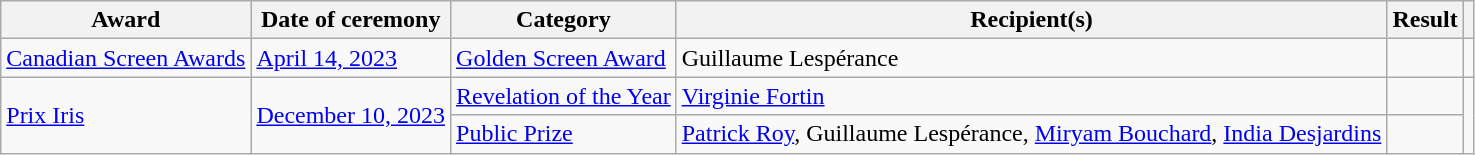<table class="wikitable plainrowheaders sortable">
<tr>
<th scope="col">Award</th>
<th scope="col">Date of ceremony</th>
<th scope="col">Category</th>
<th scope="col">Recipient(s)</th>
<th scope="col">Result</th>
<th scope="col" class="unsortable"></th>
</tr>
<tr>
<td><a href='#'>Canadian Screen Awards</a></td>
<td><a href='#'>April 14, 2023</a></td>
<td><a href='#'>Golden Screen Award</a></td>
<td>Guillaume Lespérance</td>
<td></td>
<td></td>
</tr>
<tr>
<td rowspan=2><a href='#'>Prix Iris</a></td>
<td rowspan=2><a href='#'>December 10, 2023</a></td>
<td><a href='#'>Revelation of the Year</a></td>
<td><a href='#'>Virginie Fortin</a></td>
<td></td>
<td rowspan=2></td>
</tr>
<tr>
<td><a href='#'>Public Prize</a></td>
<td><a href='#'>Patrick Roy</a>, Guillaume Lespérance, <a href='#'>Miryam Bouchard</a>, <a href='#'>India Desjardins</a></td>
<td></td>
</tr>
</table>
